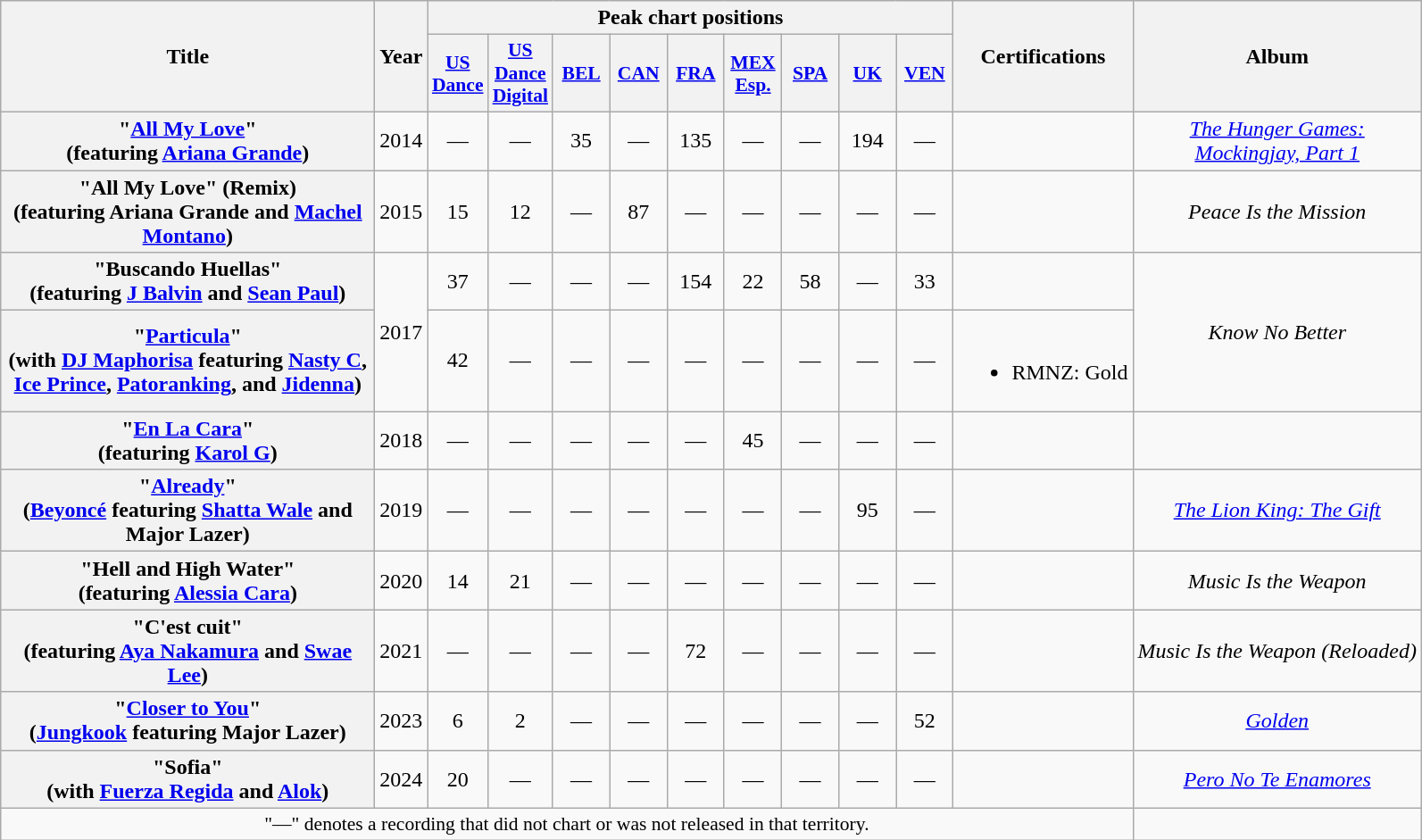<table class="wikitable plainrowheaders" style="text-align:center;" border="1">
<tr>
<th scope="col" rowspan="2" style="width:17em;">Title</th>
<th scope="col" rowspan="2">Year</th>
<th scope="col" colspan="9">Peak chart positions</th>
<th scope="col" rowspan="2">Certifications</th>
<th scope="col" rowspan="2">Album</th>
</tr>
<tr>
<th scope="col" style="width:2.5em;font-size:90%;"><a href='#'>US<br>Dance</a><br></th>
<th scope="col" style="width:2.5em;font-size:90%;"><a href='#'>US<br>Dance<br>Digital</a><br></th>
<th scope="col" style="width:2.5em;font-size:90%;"><a href='#'>BEL</a><br></th>
<th scope="col" style="width:2.5em;font-size:90%;"><a href='#'>CAN</a><br></th>
<th scope="col" style="width:2.5em;font-size:90%;"><a href='#'>FRA</a><br></th>
<th scope="col" style="width:2.5em;font-size:90%;"><a href='#'>MEX<br>Esp.</a><br></th>
<th scope="col" style="width:2.5em;font-size:90%;"><a href='#'>SPA</a><br></th>
<th scope="col" style="width:2.5em;font-size:90%;"><a href='#'>UK</a><br></th>
<th scope="col" style="width:2.5em;font-size:90%;"><a href='#'>VEN</a><br></th>
</tr>
<tr>
<th scope="row">"<a href='#'>All My Love</a>"<br><span>(featuring <a href='#'>Ariana Grande</a>)</span></th>
<td>2014</td>
<td>—</td>
<td>—</td>
<td>35</td>
<td>—</td>
<td>135</td>
<td>—</td>
<td>—</td>
<td>194</td>
<td>—</td>
<td></td>
<td><em><a href='#'>The Hunger Games:<br>Mockingjay, Part 1</a></em></td>
</tr>
<tr>
<th scope="row">"All My Love" (Remix)<br><span>(featuring Ariana Grande and <a href='#'>Machel Montano</a>)</span></th>
<td>2015</td>
<td>15</td>
<td>12</td>
<td>—</td>
<td>87</td>
<td>—</td>
<td>—</td>
<td>—</td>
<td>—</td>
<td>—</td>
<td></td>
<td><em>Peace Is the Mission</em></td>
</tr>
<tr>
<th scope="row">"Buscando Huellas" <br><span>(featuring <a href='#'>J Balvin</a> and <a href='#'>Sean Paul</a>)</span></th>
<td rowspan="2">2017</td>
<td>37</td>
<td>—</td>
<td>—</td>
<td>—</td>
<td>154</td>
<td>22</td>
<td>58</td>
<td>—</td>
<td>33</td>
<td></td>
<td rowspan="2"><em>Know No Better</em></td>
</tr>
<tr>
<th scope="row">"<a href='#'>Particula</a>" <br><span>(with <a href='#'>DJ Maphorisa</a> featuring <a href='#'>Nasty C</a>, <a href='#'>Ice Prince</a>, <a href='#'>Patoranking</a>, and <a href='#'>Jidenna</a>)</span></th>
<td>42</td>
<td>—</td>
<td>—</td>
<td>—</td>
<td>—</td>
<td>—</td>
<td>—</td>
<td>—</td>
<td>—</td>
<td><br><ul><li>RMNZ: Gold</li></ul></td>
</tr>
<tr>
<th scope="row">"<a href='#'>En La Cara</a>" <br><span>(featuring <a href='#'>Karol G</a>)</span></th>
<td>2018</td>
<td>—</td>
<td>—</td>
<td>—</td>
<td>—</td>
<td>—</td>
<td>45</td>
<td>—</td>
<td>—</td>
<td>—</td>
<td></td>
<td></td>
</tr>
<tr>
<th scope="row">"<a href='#'>Already</a>" <br><span>(<a href='#'>Beyoncé</a> featuring <a href='#'>Shatta Wale</a> and Major Lazer)</span></th>
<td>2019</td>
<td>—</td>
<td>—</td>
<td>—</td>
<td>—</td>
<td>—</td>
<td>—</td>
<td>—</td>
<td>95</td>
<td>—</td>
<td></td>
<td><em><a href='#'>The Lion King: The Gift</a></em></td>
</tr>
<tr>
<th scope="row">"Hell and High Water" <br><span>(featuring <a href='#'>Alessia Cara</a>)</span></th>
<td>2020</td>
<td>14</td>
<td>21</td>
<td>—</td>
<td>—</td>
<td>—</td>
<td>—</td>
<td>—</td>
<td>—</td>
<td>—</td>
<td></td>
<td><em>Music Is the Weapon</em></td>
</tr>
<tr>
<th scope="row">"C'est cuit" <br><span>(featuring <a href='#'>Aya Nakamura</a> and <a href='#'>Swae Lee</a>)</span></th>
<td>2021</td>
<td>—</td>
<td>—</td>
<td>—</td>
<td>—</td>
<td>72</td>
<td>—</td>
<td>—</td>
<td>—</td>
<td>—</td>
<td></td>
<td><em>Music Is the Weapon (Reloaded)</em></td>
</tr>
<tr>
<th scope="row">"<a href='#'>Closer to You</a>" <br><span>(<a href='#'>Jungkook</a> featuring Major Lazer)</span></th>
<td>2023</td>
<td>6</td>
<td>2</td>
<td>—</td>
<td>—</td>
<td>—</td>
<td>—</td>
<td>—</td>
<td>—</td>
<td>52</td>
<td></td>
<td><em><a href='#'>Golden</a></em></td>
</tr>
<tr>
<th scope="row">"Sofia" <br><span>(with <a href='#'>Fuerza Regida</a> and <a href='#'>Alok</a>)</span></th>
<td>2024</td>
<td>20</td>
<td>—</td>
<td>—</td>
<td>—</td>
<td>—</td>
<td>—</td>
<td>—</td>
<td>—</td>
<td>—</td>
<td></td>
<td><em><a href='#'>Pero No Te Enamores</a></em></td>
</tr>
<tr>
<td colspan="12" style="font-size:90%">"—" denotes a recording that did not chart or was not released in that territory.</td>
</tr>
</table>
